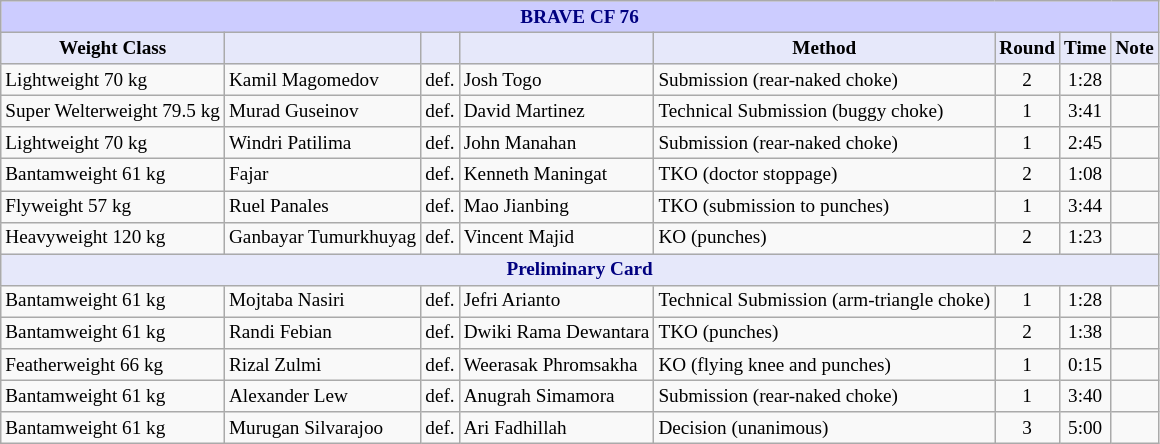<table class="wikitable" style="font-size: 80%;">
<tr>
<th colspan="8" style="background-color: #ccf; color: #000080; text-align: center;"><strong>BRAVE CF 76</strong></th>
</tr>
<tr>
<th colspan="1" style="background-color: #E6E8FA; color: #000000; text-align: center;">Weight Class</th>
<th colspan="1" style="background-color: #E6E8FA; color: #000000; text-align: center;"></th>
<th colspan="1" style="background-color: #E6E8FA; color: #000000; text-align: center;"></th>
<th colspan="1" style="background-color: #E6E8FA; color: #000000; text-align: center;"></th>
<th colspan="1" style="background-color: #E6E8FA; color: #000000; text-align: center;">Method</th>
<th colspan="1" style="background-color: #E6E8FA; color: #000000; text-align: center;">Round</th>
<th colspan="1" style="background-color: #E6E8FA; color: #000000; text-align: center;">Time</th>
<th colspan="1" style="background-color: #E6E8FA; color: #000000; text-align: center;">Note</th>
</tr>
<tr>
<td>Lightweight 70 kg</td>
<td> Kamil Magomedov</td>
<td>def.</td>
<td> Josh Togo</td>
<td>Submission (rear-naked choke)</td>
<td align=center>2</td>
<td align=center>1:28</td>
<td></td>
</tr>
<tr>
<td>Super Welterweight 79.5 kg</td>
<td> Murad Guseinov</td>
<td>def.</td>
<td> David Martinez</td>
<td>Technical Submission (buggy choke)</td>
<td align=center>1</td>
<td align=center>3:41</td>
<td></td>
</tr>
<tr>
<td>Lightweight 70 kg</td>
<td> Windri Patilima</td>
<td>def.</td>
<td> John Manahan</td>
<td>Submission (rear-naked choke)</td>
<td align=center>1</td>
<td align=center>2:45</td>
<td></td>
</tr>
<tr>
<td>Bantamweight 61 kg</td>
<td> Fajar</td>
<td>def.</td>
<td> Kenneth Maningat</td>
<td>TKO (doctor stoppage)</td>
<td align=center>2</td>
<td align=center>1:08</td>
<td></td>
</tr>
<tr>
<td>Flyweight 57 kg</td>
<td> Ruel Panales</td>
<td>def.</td>
<td> Mao Jianbing</td>
<td>TKO (submission to punches)</td>
<td align=center>1</td>
<td align=center>3:44</td>
<td></td>
</tr>
<tr>
<td>Heavyweight 120 kg</td>
<td> Ganbayar Tumurkhuyag</td>
<td>def.</td>
<td> Vincent Majid</td>
<td>KO (punches)</td>
<td align=center>2</td>
<td align=center>1:23</td>
<td></td>
</tr>
<tr>
<th colspan="8" style="background-color: #E6E8FA; color: #000080; text-align: center;"><strong>Preliminary Card</strong></th>
</tr>
<tr>
<td>Bantamweight 61 kg</td>
<td> Mojtaba Nasiri</td>
<td>def.</td>
<td> Jefri Arianto</td>
<td>Technical Submission (arm-triangle choke)</td>
<td align=center>1</td>
<td align=center>1:28</td>
<td></td>
</tr>
<tr>
<td>Bantamweight 61 kg</td>
<td> Randi Febian</td>
<td>def.</td>
<td> Dwiki Rama Dewantara</td>
<td>TKO (punches)</td>
<td align=center>2</td>
<td align=center>1:38</td>
<td></td>
</tr>
<tr>
<td>Featherweight 66 kg</td>
<td> Rizal Zulmi</td>
<td>def.</td>
<td> Weerasak Phromsakha</td>
<td>KO (flying knee and punches)</td>
<td align=center>1</td>
<td align=center>0:15</td>
<td></td>
</tr>
<tr>
<td>Bantamweight 61 kg</td>
<td> Alexander Lew</td>
<td>def.</td>
<td> Anugrah Simamora</td>
<td>Submission (rear-naked choke)</td>
<td align=center>1</td>
<td align=center>3:40</td>
<td></td>
</tr>
<tr>
<td>Bantamweight 61 kg</td>
<td> Murugan Silvarajoo</td>
<td>def.</td>
<td> Ari Fadhillah</td>
<td>Decision (unanimous)</td>
<td align=center>3</td>
<td align=center>5:00</td>
<td></td>
</tr>
</table>
